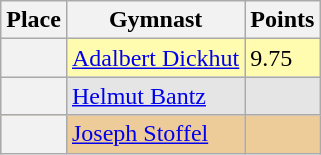<table class="wikitable sortable">
<tr>
<th>Place</th>
<th>Gymnast</th>
<th>Points</th>
</tr>
<tr align="left" valign="top" bgcolor=fffcaf>
<th></th>
<td align="left"> <a href='#'>Adalbert Dickhut</a></td>
<td align="left">9.75</td>
</tr>
<tr align="left" valign="top" bgcolor=e5e5e5>
<th></th>
<td align="left"> <a href='#'>Helmut Bantz</a></td>
<td align="left"></td>
</tr>
<tr align="left" valign="top" bgcolor=eecc99>
<th></th>
<td align="left"> <a href='#'>Joseph Stoffel</a></td>
<td align="left"></td>
</tr>
</table>
